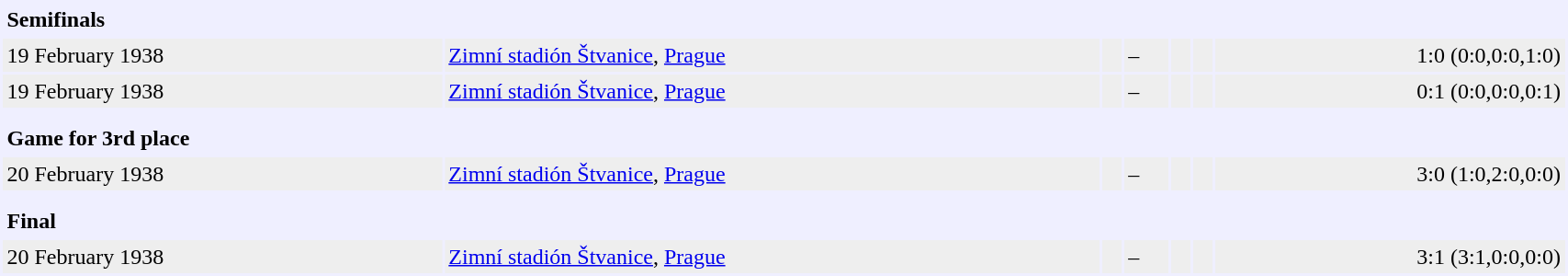<table cellspacing="2" border="0" cellpadding="3" bgcolor="#EFEFFF" width="90%">
<tr>
<td><strong>Semifinals</strong></td>
</tr>
<tr>
<td bgcolor="#EEEEEE">19 February 1938</td>
<td bgcolor="#EEEEEE"><a href='#'>Zimní stadión Štvanice</a>, <a href='#'>Prague</a></td>
<td bgcolor="#EEEEEE"><strong></strong></td>
<td bgcolor="#EEEEEE">–</td>
<td bgcolor="#EEEEEE"></td>
<td bgcolor="#EEEEEE"></td>
<td bgcolor="#EEEEEE" align="right">1:0 (0:0,0:0,1:0)</td>
</tr>
<tr>
<td bgcolor="#EEEEEE">19 February 1938</td>
<td bgcolor="#EEEEEE"><a href='#'>Zimní stadión Štvanice</a>, <a href='#'>Prague</a></td>
<td bgcolor="#EEEEEE"></td>
<td bgcolor="#EEEEEE">–</td>
<td bgcolor="#EEEEEE"><strong></strong></td>
<td bgcolor="#EEEEEE"></td>
<td bgcolor="#EEEEEE" align="right">0:1 (0:0,0:0,0:1)</td>
</tr>
<tr>
<td></td>
</tr>
<tr>
<td><strong>Game for 3rd place</strong></td>
</tr>
<tr>
<td bgcolor="#EEEEEE">20 February 1938</td>
<td bgcolor="#EEEEEE"><a href='#'>Zimní stadión Štvanice</a>, <a href='#'>Prague</a></td>
<td bgcolor="#EEEEEE"><strong></strong></td>
<td bgcolor="#EEEEEE">–</td>
<td bgcolor="#EEEEEE"></td>
<td bgcolor="#EEEEEE"></td>
<td bgcolor="#EEEEEE" align="right">3:0 (1:0,2:0,0:0)</td>
</tr>
<tr>
<td></td>
</tr>
<tr>
<td><strong>Final</strong></td>
</tr>
<tr>
<td bgcolor="#EEEEEE">20 February 1938</td>
<td bgcolor="#EEEEEE"><a href='#'>Zimní stadión Štvanice</a>, <a href='#'>Prague</a></td>
<td bgcolor="#EEEEEE"><strong></strong></td>
<td bgcolor="#EEEEEE">–</td>
<td bgcolor="#EEEEEE"></td>
<td bgcolor="#EEEEEE"></td>
<td bgcolor="#EEEEEE" align="right">3:1 (3:1,0:0,0:0)</td>
</tr>
</table>
